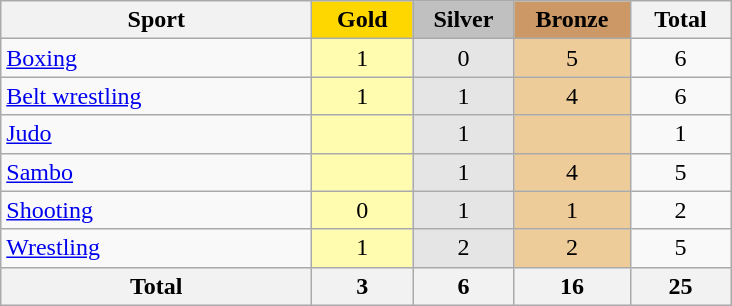<table class="wikitable sortable" style="text-align:center;">
<tr>
<th width=200>Sport</th>
<td bgcolor=gold width=60><strong>Gold</strong></td>
<td bgcolor=silver width=60><strong>Silver</strong></td>
<td bgcolor=#cc9966 width=70><strong>Bronze</strong></td>
<th width=60>Total</th>
</tr>
<tr>
<td align=left><a href='#'>Boxing</a></td>
<td bgcolor=#fffcaf>1</td>
<td bgcolor="#e5e5e5">0</td>
<td bgcolor="#eecc99">5</td>
<td>6</td>
</tr>
<tr>
<td align=left><a href='#'>Belt wrestling</a></td>
<td bgcolor=#fffcaf>1</td>
<td bgcolor="#e5e5e5">1</td>
<td bgcolor="#eecc99">4</td>
<td>6</td>
</tr>
<tr>
<td align=left><a href='#'>Judo</a></td>
<td bgcolor=#fffcaf></td>
<td bgcolor=#e5e5e5>1</td>
<td bgcolor="#eecc99"></td>
<td>1</td>
</tr>
<tr>
<td align=left><a href='#'>Sambo</a></td>
<td bgcolor=#fffcaf></td>
<td bgcolor=#e5e5e5>1</td>
<td bgcolor="#eecc99">4</td>
<td>5</td>
</tr>
<tr>
<td align=left><a href='#'>Shooting</a></td>
<td bgcolor=#fffcaf>0</td>
<td bgcolor=#e5e5e5>1</td>
<td bgcolor=#eecc99>1</td>
<td>2</td>
</tr>
<tr>
<td align=left><a href='#'>Wrestling</a></td>
<td bgcolor=#fffcaf>1</td>
<td bgcolor="#e5e5e5">2</td>
<td bgcolor="#eecc99">2</td>
<td>5</td>
</tr>
<tr>
<th>Total</th>
<th>3</th>
<th>6</th>
<th>16</th>
<th>25</th>
</tr>
</table>
